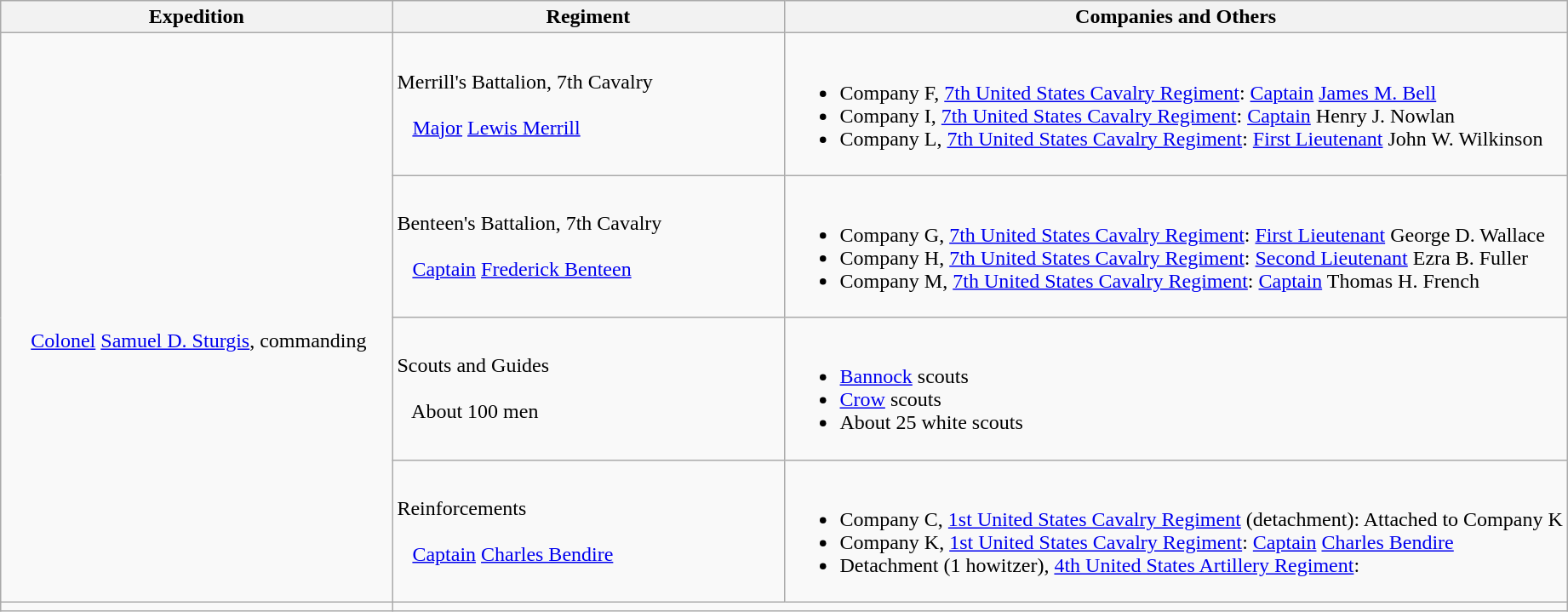<table class="wikitable">
<tr>
<th width=25%>Expedition</th>
<th width=25%>Regiment</th>
<th>Companies and Others</th>
</tr>
<tr>
<td rowspan=4><br><br>    
<a href='#'>Colonel</a> <a href='#'>Samuel D. Sturgis</a>, commanding</td>
<td>Merrill's Battalion, 7th Cavalry<br><br>  
<a href='#'>Major</a> <a href='#'>Lewis Merrill</a></td>
<td><br><ul><li>Company F, <a href='#'>7th United States Cavalry Regiment</a>: <a href='#'>Captain</a> <a href='#'>James M. Bell</a></li><li>Company I, <a href='#'>7th United States Cavalry Regiment</a>: <a href='#'>Captain</a> Henry J. Nowlan</li><li>Company L, <a href='#'>7th United States Cavalry Regiment</a>: <a href='#'>First Lieutenant</a> John W. Wilkinson</li></ul></td>
</tr>
<tr>
<td>Benteen's Battalion, 7th Cavalry<br><br>  
<a href='#'>Captain</a> <a href='#'>Frederick Benteen</a></td>
<td><br><ul><li>Company G, <a href='#'>7th United States Cavalry Regiment</a>: <a href='#'>First Lieutenant</a> George D. Wallace</li><li>Company H, <a href='#'>7th United States Cavalry Regiment</a>: <a href='#'>Second Lieutenant</a> Ezra B. Fuller</li><li>Company M, <a href='#'>7th United States Cavalry Regiment</a>: <a href='#'>Captain</a> Thomas H. French</li></ul></td>
</tr>
<tr>
<td>Scouts and Guides<br><br>  
About 100 men</td>
<td><br><ul><li><a href='#'>Bannock</a> scouts</li><li><a href='#'>Crow</a> scouts</li><li>About 25 white scouts</li></ul></td>
</tr>
<tr>
<td>Reinforcements<br><br>  
<a href='#'>Captain</a> <a href='#'>Charles Bendire</a></td>
<td><br><ul><li>Company C, <a href='#'>1st United States Cavalry Regiment</a> (detachment): Attached to Company K</li><li>Company K, <a href='#'>1st United States Cavalry Regiment</a>: <a href='#'>Captain</a> <a href='#'>Charles Bendire</a></li><li>Detachment (1 howitzer), <a href='#'>4th United States Artillery Regiment</a>:</li></ul></td>
</tr>
<tr>
<td></td>
</tr>
</table>
